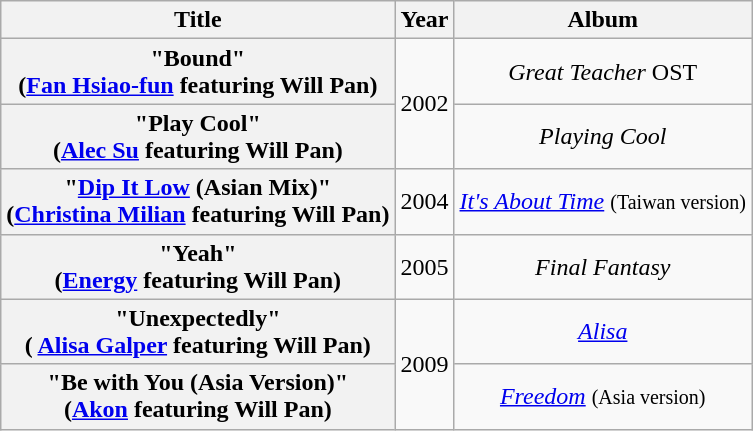<table class="wikitable plainrowheaders" style="text-align:center" style="text-align:center">
<tr>
<th rowspan="1" scope="col">Title</th>
<th rowspan="1" scope="col">Year</th>
<th rowspan="1" scope="col">Album</th>
</tr>
<tr>
<th scope="row">"Bound"<br><span>(<a href='#'>Fan Hsiao-fun</a> featuring Will Pan)</span></th>
<td rowspan="2">2002</td>
<td><em>Great Teacher</em> OST</td>
</tr>
<tr>
<th scope="row">"Play Cool"<br><span>(<a href='#'>Alec Su</a> featuring Will Pan)</span></th>
<td><em>Playing Cool</em></td>
</tr>
<tr>
<th scope="row">"<a href='#'>Dip It Low</a> (Asian Mix)"<br><span>(<a href='#'>Christina Milian</a> featuring Will Pan)</span></th>
<td>2004</td>
<td><em><a href='#'>It's About Time</a></em> <small>(Taiwan version)</small></td>
</tr>
<tr>
<th scope="row">"Yeah"<br><span>(<a href='#'>Energy</a> featuring Will Pan)</span></th>
<td>2005</td>
<td><em>Final Fantasy</em></td>
</tr>
<tr>
<th scope="row">"Unexpectedly"<br><span>( <a href='#'>Alisa Galper</a> featuring Will Pan)</span></th>
<td rowspan="2">2009</td>
<td><em><a href='#'>Alisa</a></em></td>
</tr>
<tr>
<th scope="row">"Be with You (Asia Version)"<br><span>(<a href='#'>Akon</a> featuring Will Pan)</span></th>
<td><em><a href='#'>Freedom</a></em> <small>(Asia version)</small></td>
</tr>
</table>
